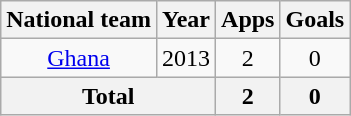<table class=wikitable style=text-align:center>
<tr>
<th>National team</th>
<th>Year</th>
<th>Apps</th>
<th>Goals</th>
</tr>
<tr>
<td rowspan="1"><a href='#'>Ghana</a></td>
<td>2013</td>
<td>2</td>
<td>0</td>
</tr>
<tr>
<th colspan="2">Total</th>
<th>2</th>
<th>0</th>
</tr>
</table>
